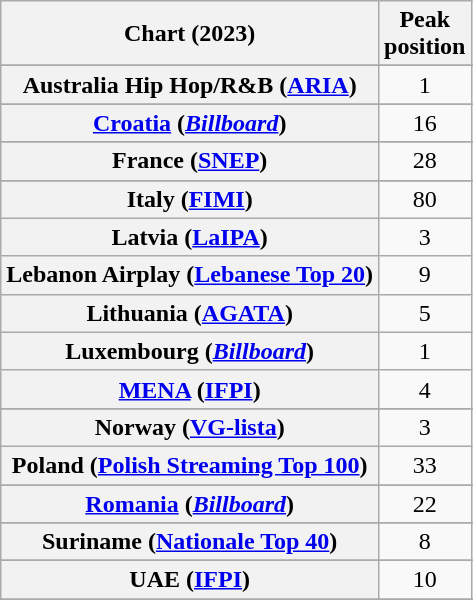<table class="wikitable sortable plainrowheaders" style="text-align:center">
<tr>
<th scope="col">Chart (2023)</th>
<th scope="col">Peak<br>position</th>
</tr>
<tr>
</tr>
<tr>
<th scope="row">Australia Hip Hop/R&B (<a href='#'>ARIA</a>)</th>
<td>1</td>
</tr>
<tr>
</tr>
<tr>
</tr>
<tr>
</tr>
<tr>
</tr>
<tr>
<th scope="row"><a href='#'>Croatia</a> (<em><a href='#'>Billboard</a></em>)</th>
<td>16</td>
</tr>
<tr>
</tr>
<tr>
</tr>
<tr>
</tr>
<tr>
<th scope="row">France (<a href='#'>SNEP</a>)</th>
<td>28</td>
</tr>
<tr>
</tr>
<tr>
</tr>
<tr>
</tr>
<tr>
</tr>
<tr>
</tr>
<tr>
<th scope="row">Italy (<a href='#'>FIMI</a>)</th>
<td>80</td>
</tr>
<tr>
<th scope="row">Latvia (<a href='#'>LaIPA</a>)</th>
<td>3</td>
</tr>
<tr>
<th scope="row">Lebanon Airplay (<a href='#'>Lebanese Top 20</a>)</th>
<td>9</td>
</tr>
<tr>
<th scope="row">Lithuania (<a href='#'>AGATA</a>)</th>
<td>5</td>
</tr>
<tr>
<th scope="row">Luxembourg (<em><a href='#'>Billboard</a></em>)</th>
<td>1</td>
</tr>
<tr>
<th scope="row"><a href='#'>MENA</a> (<a href='#'>IFPI</a>)</th>
<td>4</td>
</tr>
<tr>
</tr>
<tr>
</tr>
<tr>
</tr>
<tr>
<th scope="row">Norway (<a href='#'>VG-lista</a>)</th>
<td>3</td>
</tr>
<tr>
<th scope="row">Poland (<a href='#'>Polish Streaming Top 100</a>)</th>
<td>33</td>
</tr>
<tr>
</tr>
<tr>
<th scope="row"><a href='#'>Romania</a> (<em><a href='#'>Billboard</a></em>)</th>
<td>22</td>
</tr>
<tr>
</tr>
<tr>
</tr>
<tr>
<th scope="row">Suriname (<a href='#'>Nationale Top 40</a>)</th>
<td>8</td>
</tr>
<tr>
</tr>
<tr>
</tr>
<tr>
<th scope="row">UAE (<a href='#'>IFPI</a>)</th>
<td>10</td>
</tr>
<tr>
</tr>
<tr>
</tr>
<tr>
</tr>
<tr>
</tr>
</table>
